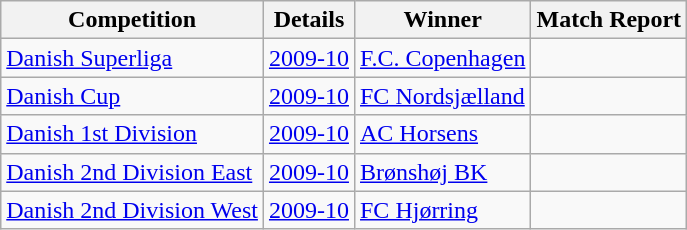<table class="wikitable">
<tr>
<th>Competition</th>
<th>Details</th>
<th>Winner</th>
<th>Match Report</th>
</tr>
<tr>
<td><a href='#'>Danish Superliga</a></td>
<td><a href='#'>2009-10</a></td>
<td><a href='#'>F.C. Copenhagen</a></td>
<td></td>
</tr>
<tr>
<td><a href='#'>Danish Cup</a></td>
<td><a href='#'>2009-10</a></td>
<td><a href='#'>FC Nordsjælland</a></td>
<td></td>
</tr>
<tr>
<td><a href='#'>Danish 1st Division</a></td>
<td><a href='#'>2009-10</a></td>
<td><a href='#'>AC Horsens</a></td>
<td></td>
</tr>
<tr>
<td><a href='#'>Danish 2nd Division East</a></td>
<td><a href='#'>2009-10</a></td>
<td><a href='#'>Brønshøj BK</a></td>
<td></td>
</tr>
<tr>
<td><a href='#'>Danish 2nd Division West</a></td>
<td><a href='#'>2009-10</a></td>
<td><a href='#'>FC Hjørring</a></td>
<td></td>
</tr>
</table>
